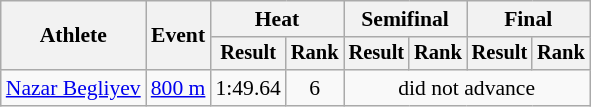<table class=wikitable style="font-size:90%">
<tr>
<th rowspan="2">Athlete</th>
<th rowspan="2">Event</th>
<th colspan="2">Heat</th>
<th colspan="2">Semifinal</th>
<th colspan="2">Final</th>
</tr>
<tr style="font-size:95%">
<th>Result</th>
<th>Rank</th>
<th>Result</th>
<th>Rank</th>
<th>Result</th>
<th>Rank</th>
</tr>
<tr align=center>
<td align=left><a href='#'>Nazar Begliyev</a></td>
<td align=left><a href='#'>800 m</a></td>
<td>1:49.64</td>
<td>6</td>
<td colspan=4>did not advance</td>
</tr>
</table>
